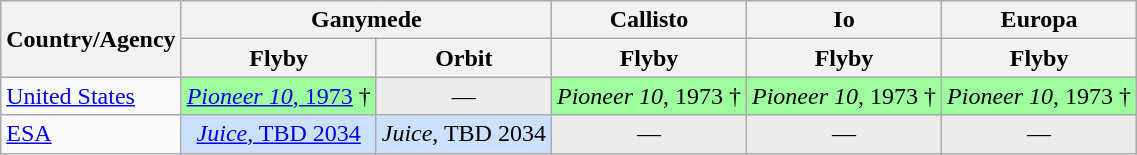<table class="wikitable sortable">
<tr>
<th rowspan="2">Country/Agency</th>
<th colspan="2">Ganymede</th>
<th>Callisto</th>
<th>Io</th>
<th>Europa</th>
</tr>
<tr>
<th>Flyby</th>
<th>Orbit</th>
<th>Flyby</th>
<th>Flyby</th>
<th>Flyby</th>
</tr>
<tr>
<td> <a href='#'>United States</a></td>
<td style="background:#9EFF9E; text-align:center;" data-sort-value="1"><a href='#'><em>Pioneer 10</em>, 1973</a> †</td>
<td style="background:#ECECEC; text-align:center;" data-sort-value="1">—</td>
<td style="background:#9EFF9E; text-align:center;" data-sort-value="1"><em>Pioneer 10</em>, 1973 †</td>
<td style="background:#9EFF9E; text-align:center;" data-sort-value="1"><em>Pioneer 10</em>, 1973 †</td>
<td style="background:#9EFF9E; text-align:center;" data-sort-value="1"><em>Pioneer 10</em>, 1973 †</td>
</tr>
<tr>
<td> <a href='#'>ESA</a></td>
<td style="background:#CCE1FF; text-align:center;" data-sort-value="2"><a href='#'><em>Juice</em>, TBD 2034</a></td>
<td style="background:#CCE1FF; text-align:center;" data-sort-value="1"><em>Juice</em>, TBD 2034</td>
<td style="background:#ECECEC; text-align:center;" data-sort-value="2">—</td>
<td style="background:#ECECEC; text-align:center;" data-sort-value="2">—</td>
<td style="background:#ECECEC; text-align:center;" data-sort-value="2">—</td>
</tr>
</table>
